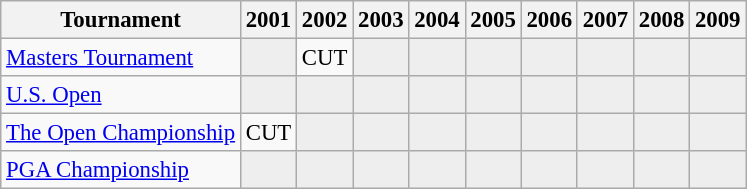<table class="wikitable" style="font-size:95%;text-align:center;">
<tr>
<th>Tournament</th>
<th>2001</th>
<th>2002</th>
<th>2003</th>
<th>2004</th>
<th>2005</th>
<th>2006</th>
<th>2007</th>
<th>2008</th>
<th>2009</th>
</tr>
<tr>
<td align=left><a href='#'>Masters Tournament</a></td>
<td style="background:#eeeeee;"></td>
<td>CUT</td>
<td style="background:#eeeeee;"></td>
<td style="background:#eeeeee;"></td>
<td style="background:#eeeeee;"></td>
<td style="background:#eeeeee;"></td>
<td style="background:#eeeeee;"></td>
<td style="background:#eeeeee;"></td>
<td style="background:#eeeeee;"></td>
</tr>
<tr>
<td align=left><a href='#'>U.S. Open</a></td>
<td style="background:#eeeeee;"></td>
<td style="background:#eeeeee;"></td>
<td style="background:#eeeeee;"></td>
<td style="background:#eeeeee;"></td>
<td style="background:#eeeeee;"></td>
<td style="background:#eeeeee;"></td>
<td style="background:#eeeeee;"></td>
<td style="background:#eeeeee;"></td>
<td style="background:#eeeeee;"></td>
</tr>
<tr>
<td align=left><a href='#'>The Open Championship</a></td>
<td>CUT</td>
<td style="background:#eeeeee;"></td>
<td style="background:#eeeeee;"></td>
<td style="background:#eeeeee;"></td>
<td style="background:#eeeeee;"></td>
<td style="background:#eeeeee;"></td>
<td style="background:#eeeeee;"></td>
<td style="background:#eeeeee;"></td>
<td style="background:#eeeeee;"></td>
</tr>
<tr>
<td align=left><a href='#'>PGA Championship</a></td>
<td style="background:#eeeeee;"></td>
<td style="background:#eeeeee;"></td>
<td style="background:#eeeeee;"></td>
<td style="background:#eeeeee;"></td>
<td style="background:#eeeeee;"></td>
<td style="background:#eeeeee;"></td>
<td style="background:#eeeeee;"></td>
<td style="background:#eeeeee;"></td>
<td style="background:#eeeeee;"></td>
</tr>
</table>
